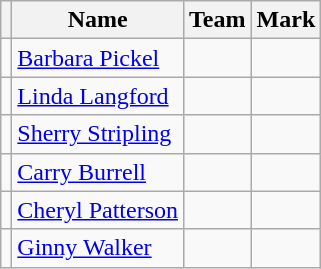<table class=wikitable>
<tr>
<th></th>
<th>Name</th>
<th>Team</th>
<th>Mark</th>
</tr>
<tr>
<td></td>
<td><a href='#'>Barbara Pickel</a></td>
<td></td>
<td></td>
</tr>
<tr>
<td></td>
<td><a href='#'>Linda Langford</a></td>
<td></td>
<td></td>
</tr>
<tr>
<td></td>
<td><a href='#'>Sherry Stripling</a></td>
<td></td>
<td></td>
</tr>
<tr>
<td></td>
<td><a href='#'>Carry Burrell</a></td>
<td></td>
<td></td>
</tr>
<tr>
<td></td>
<td><a href='#'>Cheryl Patterson</a></td>
<td></td>
<td></td>
</tr>
<tr>
<td></td>
<td><a href='#'>Ginny Walker</a></td>
<td></td>
<td></td>
</tr>
</table>
